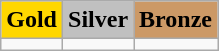<table class="wikitable">
<tr>
<td align=center bgcolor=gold> <strong>Gold</strong></td>
<td align=center bgcolor=silver> <strong>Silver</strong></td>
<td align=center bgcolor=cc9966> <strong>Bronze</strong></td>
</tr>
<tr>
<td></td>
<td></td>
<td></td>
</tr>
</table>
